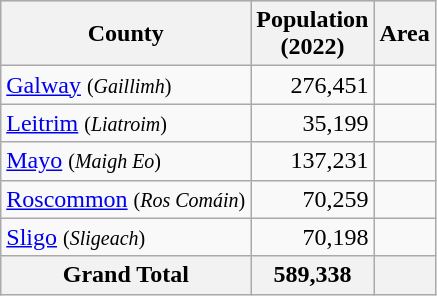<table class="wikitable sortable">
<tr style="background:#ddd;">
<th>County</th>
<th>Population <br> (2022) <br></th>
<th>Area</th>
</tr>
<tr style="text-align:right; background">
<td align=left><a href='#'>Galway</a> <small>(<em>Gaillimh</em>)</small></td>
<td>276,451</td>
<td></td>
</tr>
<tr style="text-align:right; background">
<td align=left><a href='#'>Leitrim</a> <small>(<em>Liatroim</em>)</small></td>
<td>35,199</td>
<td></td>
</tr>
<tr style="text-align:right; background;">
<td align=left><a href='#'>Mayo</a> <small>(<em>Maigh Eo</em>)</small></td>
<td>137,231</td>
<td></td>
</tr>
<tr style="text-align:right; background;">
<td align=left><a href='#'>Roscommon</a> <small>(<em>Ros Comáin</em>)</small></td>
<td>70,259</td>
<td></td>
</tr>
<tr style="text-align:right; background;">
<td align=left><a href='#'>Sligo</a> <small>(<em>Sligeach</em>)</small></td>
<td>70,198</td>
<td></td>
</tr>
<tr style="text-align:right; background;">
<th align=left>Grand Total</th>
<th>589,338</th>
<th></th>
</tr>
</table>
